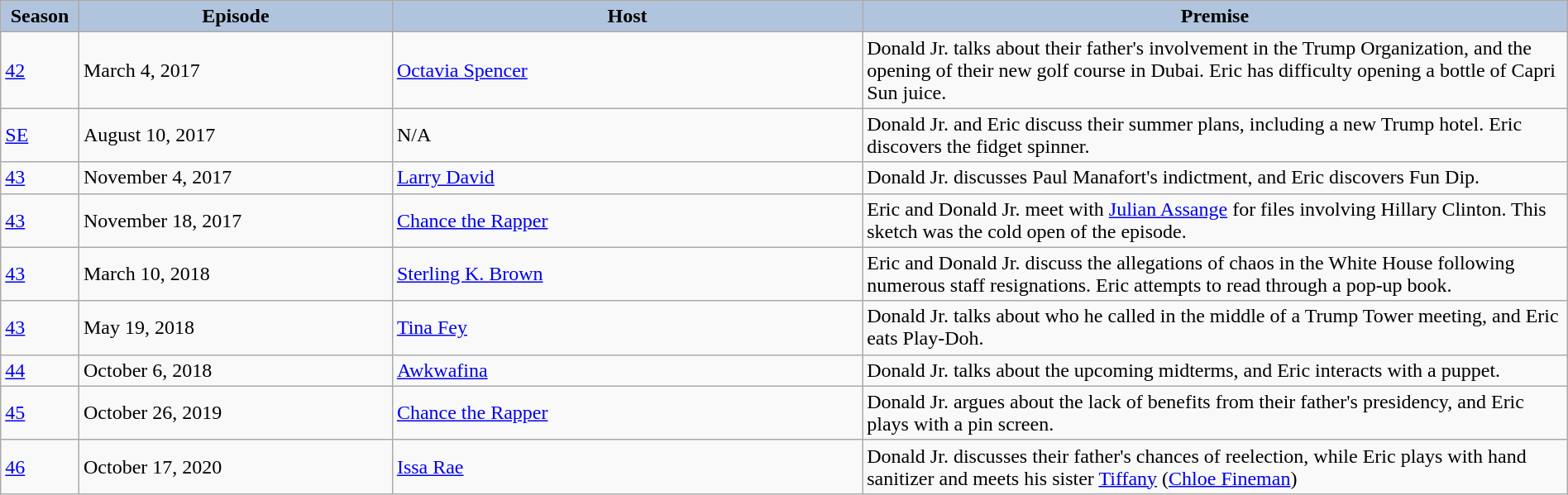<table class="wikitable" style="width:100%;">
<tr>
<th style="background:#B0C4DE;" width="5%">Season</th>
<th style="background:#B0C4DE;" width="20%">Episode</th>
<th style="background:#B0C4DE;" width="30%">Host</th>
<th style="background:#B0C4DE;" width="45%">Premise</th>
</tr>
<tr>
<td><a href='#'>42</a></td>
<td>March 4, 2017</td>
<td><a href='#'>Octavia Spencer</a></td>
<td>Donald Jr. talks about their father's involvement in the Trump Organization, and the opening of their new golf course in Dubai. Eric has difficulty opening a bottle of Capri Sun juice.</td>
</tr>
<tr>
<td><a href='#'>SE</a></td>
<td>August 10, 2017</td>
<td>N/A</td>
<td>Donald Jr. and Eric discuss their summer plans, including a new Trump hotel. Eric discovers the fidget spinner.</td>
</tr>
<tr>
<td><a href='#'>43</a></td>
<td>November 4, 2017</td>
<td><a href='#'>Larry David</a></td>
<td>Donald Jr. discusses Paul Manafort's indictment, and Eric discovers Fun Dip.</td>
</tr>
<tr>
<td><a href='#'>43</a></td>
<td>November 18, 2017</td>
<td><a href='#'>Chance the Rapper</a></td>
<td>Eric and Donald Jr. meet with <a href='#'>Julian Assange</a> for files involving Hillary Clinton. This sketch was the cold open of the episode.</td>
</tr>
<tr>
<td><a href='#'>43</a></td>
<td>March 10, 2018</td>
<td><a href='#'>Sterling K. Brown</a></td>
<td>Eric and Donald Jr. discuss the allegations of chaos in the White House following numerous staff resignations. Eric attempts to read through a pop-up book.</td>
</tr>
<tr>
<td><a href='#'>43</a></td>
<td>May 19, 2018</td>
<td><a href='#'>Tina Fey</a></td>
<td>Donald Jr. talks about who he called in the middle of a Trump Tower meeting, and Eric eats Play-Doh.</td>
</tr>
<tr>
<td><a href='#'>44</a></td>
<td>October 6, 2018</td>
<td><a href='#'>Awkwafina</a></td>
<td>Donald Jr. talks about the upcoming midterms, and Eric interacts with a puppet.</td>
</tr>
<tr>
<td><a href='#'>45</a></td>
<td>October 26, 2019</td>
<td><a href='#'>Chance the Rapper</a></td>
<td>Donald Jr. argues about the lack of benefits from their father's presidency, and Eric plays with a pin screen.</td>
</tr>
<tr>
<td><a href='#'>46</a></td>
<td>October 17, 2020</td>
<td><a href='#'>Issa Rae</a></td>
<td>Donald Jr. discusses their father's chances of reelection, while Eric plays with hand sanitizer and meets his sister <a href='#'>Tiffany</a> (<a href='#'>Chloe Fineman</a>)</td>
</tr>
</table>
